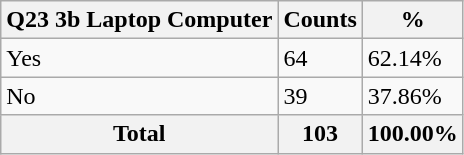<table class="wikitable sortable">
<tr>
<th>Q23 3b Laptop Computer</th>
<th>Counts</th>
<th>%</th>
</tr>
<tr>
<td>Yes</td>
<td>64</td>
<td>62.14%</td>
</tr>
<tr>
<td>No</td>
<td>39</td>
<td>37.86%</td>
</tr>
<tr>
<th>Total</th>
<th>103</th>
<th>100.00%</th>
</tr>
</table>
